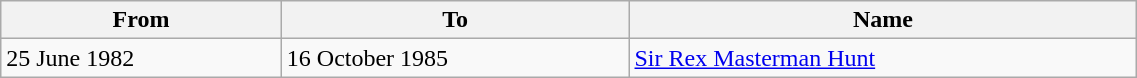<table class="wikitable" style="width:60%">
<tr>
<th>From</th>
<th>To</th>
<th>Name</th>
</tr>
<tr>
<td>25 June 1982</td>
<td>16 October 1985</td>
<td><a href='#'>Sir Rex Masterman Hunt</a></td>
</tr>
</table>
